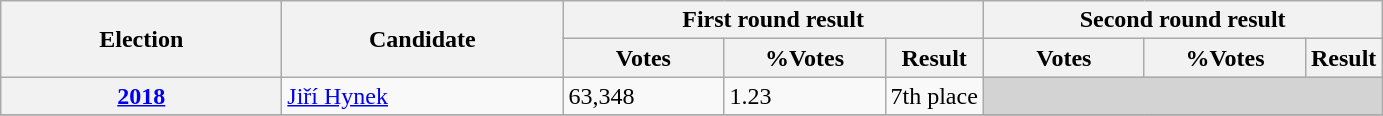<table class="wikitable">
<tr>
<th width="180" rowspan="2">Election</th>
<th width="180" rowspan="2">Candidate</th>
<th width="200" colspan=3>First round result</th>
<th width="200" colspan=3>Second round result</th>
</tr>
<tr>
<th width="100">Votes</th>
<th width="100">%Votes</th>
<th>Result</th>
<th width="100">Votes</th>
<th width="100">%Votes</th>
<th>Result</th>
</tr>
<tr>
<th><a href='#'>2018</a></th>
<td><a href='#'>Jiří Hynek</a></td>
<td>63,348</td>
<td>1.23</td>
<td>7th place</td>
<td colspan="3"  style="background-color:lightgrey;"></td>
</tr>
<tr>
</tr>
</table>
